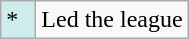<table class="wikitable">
<tr>
<td style="background:#CFECEC; width:1em">*</td>
<td>Led the league</td>
</tr>
</table>
